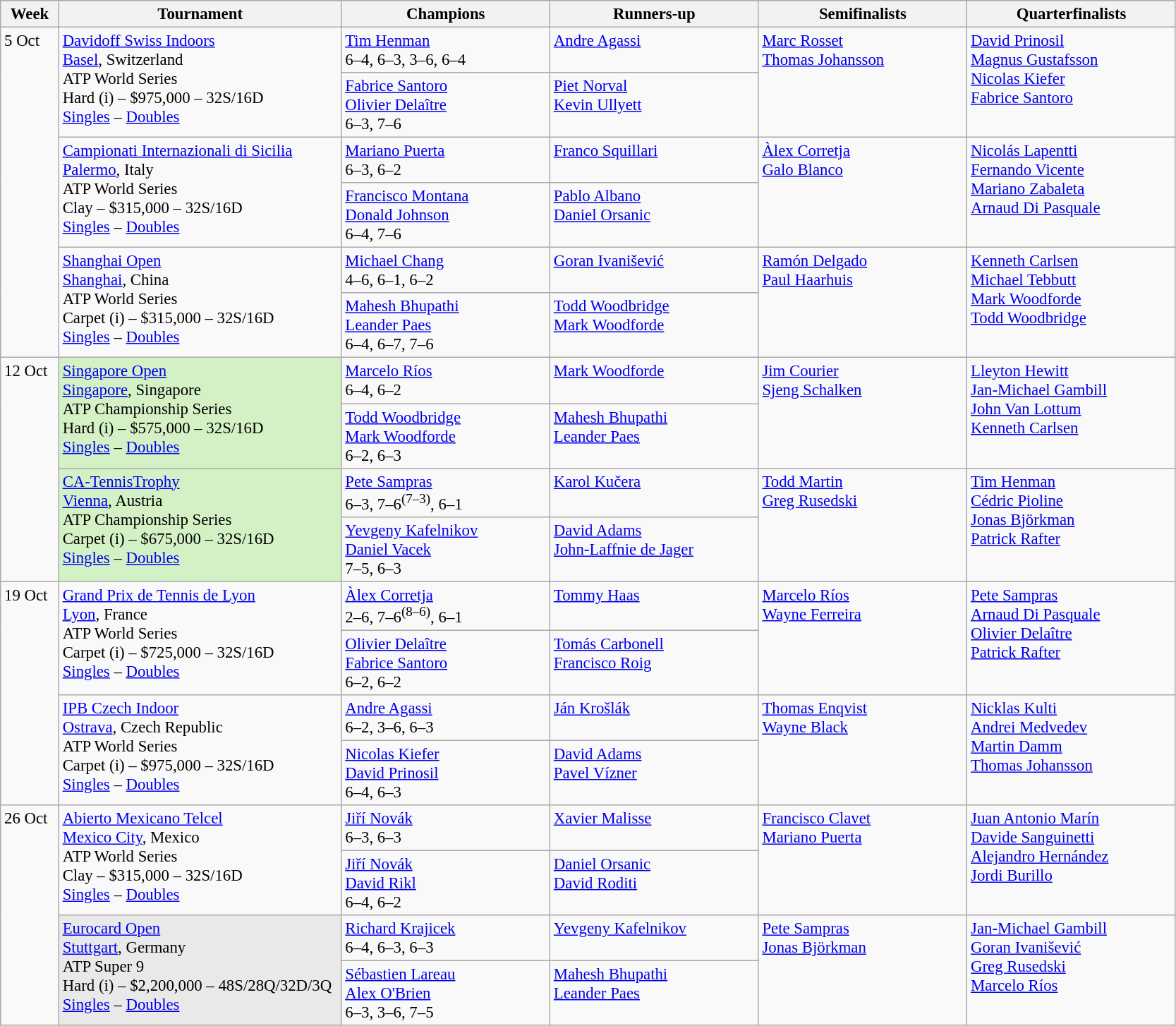<table class=wikitable style=font-size:95%>
<tr>
<th style="width:48px;">Week</th>
<th style="width:260px;">Tournament</th>
<th style="width:190px;">Champions</th>
<th style="width:190px;">Runners-up</th>
<th style="width:190px;">Semifinalists</th>
<th style="width:190px;">Quarterfinalists</th>
</tr>
<tr valign=top>
<td rowspan=6>5 Oct</td>
<td rowspan=2><a href='#'>Davidoff Swiss Indoors</a><br><a href='#'>Basel</a>, Switzerland <br>ATP World Series<br>Hard (i) – $975,000 – 32S/16D<br><a href='#'>Singles</a> – <a href='#'>Doubles</a></td>
<td> <a href='#'>Tim Henman</a><br>6–4, 6–3, 3–6, 6–4</td>
<td> <a href='#'>Andre Agassi</a></td>
<td rowspan=2> <a href='#'>Marc Rosset</a><br>  <a href='#'>Thomas Johansson</a></td>
<td rowspan=2> <a href='#'>David Prinosil</a><br> <a href='#'>Magnus Gustafsson</a><br> <a href='#'>Nicolas Kiefer</a><br> <a href='#'>Fabrice Santoro</a></td>
</tr>
<tr valign=top>
<td> <a href='#'>Fabrice Santoro</a><br> <a href='#'>Olivier Delaître</a><br>6–3, 7–6</td>
<td> <a href='#'>Piet Norval</a><br> <a href='#'>Kevin Ullyett</a></td>
</tr>
<tr valign=top>
<td rowspan=2><a href='#'>Campionati Internazionali di Sicilia</a><br><a href='#'>Palermo</a>, Italy <br>ATP World Series<br>Clay – $315,000 – 32S/16D<br><a href='#'>Singles</a> – <a href='#'>Doubles</a></td>
<td> <a href='#'>Mariano Puerta</a><br>6–3, 6–2</td>
<td> <a href='#'>Franco Squillari</a></td>
<td rowspan=2> <a href='#'>Àlex Corretja</a><br>  <a href='#'>Galo Blanco</a></td>
<td rowspan=2> <a href='#'>Nicolás Lapentti</a><br> <a href='#'>Fernando Vicente</a><br> <a href='#'>Mariano Zabaleta</a><br> <a href='#'>Arnaud Di Pasquale</a></td>
</tr>
<tr valign=top>
<td> <a href='#'>Francisco Montana</a><br> <a href='#'>Donald Johnson</a><br>6–4, 7–6</td>
<td> <a href='#'>Pablo Albano</a><br> <a href='#'>Daniel Orsanic</a></td>
</tr>
<tr valign=top>
<td rowspan=2><a href='#'>Shanghai Open</a><br><a href='#'>Shanghai</a>, China <br>ATP World Series<br>Carpet (i) – $315,000 – 32S/16D<br><a href='#'>Singles</a> – <a href='#'>Doubles</a></td>
<td> <a href='#'>Michael Chang</a><br>4–6, 6–1, 6–2</td>
<td> <a href='#'>Goran Ivanišević</a></td>
<td rowspan=2> <a href='#'>Ramón Delgado</a><br>  <a href='#'>Paul Haarhuis</a></td>
<td rowspan=2> <a href='#'>Kenneth Carlsen</a><br> <a href='#'>Michael Tebbutt</a><br> <a href='#'>Mark Woodforde</a><br> <a href='#'>Todd Woodbridge</a></td>
</tr>
<tr valign=top>
<td> <a href='#'>Mahesh Bhupathi</a><br> <a href='#'>Leander Paes</a><br>6–4, 6–7, 7–6</td>
<td> <a href='#'>Todd Woodbridge</a><br> <a href='#'>Mark Woodforde</a></td>
</tr>
<tr valign=top>
<td rowspan=4>12 Oct</td>
<td style="background:#d4f1c5;" rowspan="2"><a href='#'>Singapore Open</a><br><a href='#'>Singapore</a>, Singapore <br>ATP Championship Series<br>Hard (i) – $575,000 – 32S/16D<br><a href='#'>Singles</a> – <a href='#'>Doubles</a></td>
<td> <a href='#'>Marcelo Ríos</a><br>6–4, 6–2</td>
<td> <a href='#'>Mark Woodforde</a></td>
<td rowspan=2> <a href='#'>Jim Courier</a><br>  <a href='#'>Sjeng Schalken</a></td>
<td rowspan=2> <a href='#'>Lleyton Hewitt</a><br> <a href='#'>Jan-Michael Gambill</a><br> <a href='#'>John Van Lottum</a><br> <a href='#'>Kenneth Carlsen</a></td>
</tr>
<tr valign=top>
<td> <a href='#'>Todd Woodbridge</a><br> <a href='#'>Mark Woodforde</a><br>6–2, 6–3</td>
<td> <a href='#'>Mahesh Bhupathi</a><br> <a href='#'>Leander Paes</a></td>
</tr>
<tr valign=top>
<td style="background:#d4f1c5;" rowspan="2"><a href='#'>CA-TennisTrophy</a><br><a href='#'>Vienna</a>, Austria <br>ATP Championship Series<br>Carpet (i) – $675,000 – 32S/16D<br><a href='#'>Singles</a> – <a href='#'>Doubles</a></td>
<td> <a href='#'>Pete Sampras</a><br>6–3, 7–6<sup>(7–3)</sup>, 6–1</td>
<td> <a href='#'>Karol Kučera</a></td>
<td rowspan=2> <a href='#'>Todd Martin</a><br>  <a href='#'>Greg Rusedski</a></td>
<td rowspan=2> <a href='#'>Tim Henman</a><br> <a href='#'>Cédric Pioline</a><br> <a href='#'>Jonas Björkman</a><br> <a href='#'>Patrick Rafter</a></td>
</tr>
<tr valign=top>
<td> <a href='#'>Yevgeny Kafelnikov</a><br> <a href='#'>Daniel Vacek</a><br>7–5, 6–3</td>
<td> <a href='#'>David Adams</a><br> <a href='#'>John-Laffnie de Jager</a></td>
</tr>
<tr valign=top>
<td rowspan=4>19 Oct</td>
<td rowspan=2><a href='#'>Grand Prix de Tennis de Lyon</a><br><a href='#'>Lyon</a>, France<br>ATP World Series<br>Carpet (i) – $725,000 – 32S/16D<br><a href='#'>Singles</a> – <a href='#'>Doubles</a></td>
<td> <a href='#'>Àlex Corretja</a><br>2–6, 7–6<sup>(8–6)</sup>, 6–1</td>
<td> <a href='#'>Tommy Haas</a></td>
<td rowspan=2> <a href='#'>Marcelo Ríos</a><br> <a href='#'>Wayne Ferreira</a></td>
<td rowspan=2> <a href='#'>Pete Sampras</a><br> <a href='#'>Arnaud Di Pasquale</a><br> <a href='#'>Olivier Delaître</a><br> <a href='#'>Patrick Rafter</a></td>
</tr>
<tr valign=top>
<td> <a href='#'>Olivier Delaître</a><br> <a href='#'>Fabrice Santoro</a> <br> 6–2, 6–2</td>
<td> <a href='#'>Tomás Carbonell</a><br> <a href='#'>Francisco Roig</a></td>
</tr>
<tr valign=top>
<td rowspan=2><a href='#'>IPB Czech Indoor</a><br><a href='#'>Ostrava</a>, Czech Republic<br>ATP World Series<br>Carpet (i) – $975,000 – 32S/16D<br><a href='#'>Singles</a> – <a href='#'>Doubles</a></td>
<td> <a href='#'>Andre Agassi</a><br>6–2, 3–6, 6–3</td>
<td> <a href='#'>Ján Krošlák</a></td>
<td rowspan=2> <a href='#'>Thomas Enqvist</a><br>  <a href='#'>Wayne Black</a></td>
<td rowspan=2> <a href='#'>Nicklas Kulti</a><br> <a href='#'>Andrei Medvedev</a><br> <a href='#'>Martin Damm</a><br> <a href='#'>Thomas Johansson</a></td>
</tr>
<tr valign=top>
<td> <a href='#'>Nicolas Kiefer</a><br> <a href='#'>David Prinosil</a><br>6–4, 6–3</td>
<td> <a href='#'>David Adams</a><br> <a href='#'>Pavel Vízner</a></td>
</tr>
<tr valign=top>
<td rowspan=4>26 Oct</td>
<td rowspan=2><a href='#'>Abierto Mexicano Telcel</a><br><a href='#'>Mexico City</a>, Mexico<br>ATP World Series<br>Clay – $315,000 – 32S/16D<br><a href='#'>Singles</a> – <a href='#'>Doubles</a></td>
<td> <a href='#'>Jiří Novák</a><br>6–3, 6–3</td>
<td> <a href='#'>Xavier Malisse</a></td>
<td rowspan=2> <a href='#'>Francisco Clavet</a><br> <a href='#'>Mariano Puerta</a></td>
<td rowspan=2> <a href='#'>Juan Antonio Marín</a><br> <a href='#'>Davide Sanguinetti</a><br> <a href='#'>Alejandro Hernández</a><br> <a href='#'>Jordi Burillo</a></td>
</tr>
<tr valign=top>
<td> <a href='#'>Jiří Novák</a><br> <a href='#'>David Rikl</a> <br> 6–4, 6–2</td>
<td> <a href='#'>Daniel Orsanic</a><br> <a href='#'>David Roditi</a></td>
</tr>
<tr valign=top>
<td style="background:#e9e9e9;" rowspan="2"><a href='#'>Eurocard Open</a><br><a href='#'>Stuttgart</a>, Germany<br>ATP Super 9<br>Hard (i) – $2,200,000 – 48S/28Q/32D/3Q<br><a href='#'>Singles</a> – <a href='#'>Doubles</a></td>
<td> <a href='#'>Richard Krajicek</a><br>6–4, 6–3, 6–3</td>
<td> <a href='#'>Yevgeny Kafelnikov</a></td>
<td rowspan=2> <a href='#'>Pete Sampras</a><br>  <a href='#'>Jonas Björkman</a></td>
<td rowspan=2> <a href='#'>Jan-Michael Gambill</a><br> <a href='#'>Goran Ivanišević</a><br> <a href='#'>Greg Rusedski</a><br> <a href='#'>Marcelo Ríos</a></td>
</tr>
<tr valign=top>
<td> <a href='#'>Sébastien Lareau</a><br> <a href='#'>Alex O'Brien</a><br>6–3, 3–6, 7–5</td>
<td> <a href='#'>Mahesh Bhupathi</a><br> <a href='#'>Leander Paes</a></td>
</tr>
</table>
